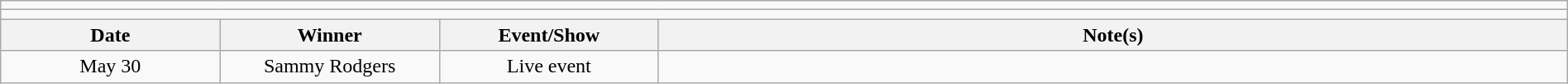<table class="wikitable" style="text-align:center; width:100%;">
<tr>
<td colspan=5></td>
</tr>
<tr>
<td colspan=5><strong></strong></td>
</tr>
<tr>
<th width=14%>Date</th>
<th width=14%>Winner</th>
<th width=14%>Event/Show</th>
<th width=58%>Note(s)</th>
</tr>
<tr>
<td>May 30</td>
<td>Sammy Rodgers</td>
<td>Live event</td>
<td align=left></td>
</tr>
</table>
